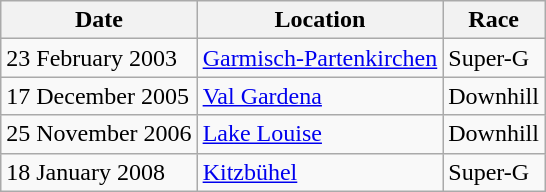<table class="wikitable">
<tr>
<th>Date</th>
<th>Location</th>
<th>Race</th>
</tr>
<tr>
<td>23 February 2003</td>
<td> <a href='#'>Garmisch-Partenkirchen</a></td>
<td>Super-G</td>
</tr>
<tr>
<td>17 December 2005</td>
<td> <a href='#'>Val Gardena</a></td>
<td>Downhill</td>
</tr>
<tr>
<td>25 November 2006</td>
<td> <a href='#'>Lake Louise</a></td>
<td>Downhill</td>
</tr>
<tr>
<td>18 January 2008</td>
<td> <a href='#'>Kitzbühel</a></td>
<td>Super-G</td>
</tr>
</table>
